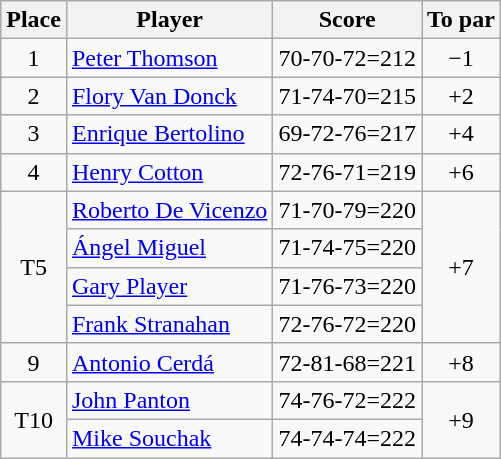<table class="wikitable">
<tr>
<th>Place</th>
<th>Player</th>
<th>Score</th>
<th>To par</th>
</tr>
<tr>
<td align=center>1</td>
<td> <a href='#'>Peter Thomson</a></td>
<td align=center>70-70-72=212</td>
<td align=center>−1</td>
</tr>
<tr>
<td align=center>2</td>
<td> <a href='#'>Flory Van Donck</a></td>
<td align=center>71-74-70=215</td>
<td align=center>+2</td>
</tr>
<tr>
<td align=center>3</td>
<td> <a href='#'>Enrique Bertolino</a></td>
<td align=center>69-72-76=217</td>
<td align=center>+4</td>
</tr>
<tr>
<td align=center>4</td>
<td> <a href='#'>Henry Cotton</a></td>
<td align=center>72-76-71=219</td>
<td align=center>+6</td>
</tr>
<tr>
<td rowspan="4" align=center>T5</td>
<td> <a href='#'>Roberto De Vicenzo</a></td>
<td align=center>71-70-79=220</td>
<td rowspan="4" align=center>+7</td>
</tr>
<tr>
<td> <a href='#'>Ángel Miguel</a></td>
<td align=center>71-74-75=220</td>
</tr>
<tr>
<td> <a href='#'>Gary Player</a></td>
<td align=center>71-76-73=220</td>
</tr>
<tr>
<td> <a href='#'>Frank Stranahan</a></td>
<td align=center>72-76-72=220</td>
</tr>
<tr>
<td align=center>9</td>
<td> <a href='#'>Antonio Cerdá</a></td>
<td align=center>72-81-68=221</td>
<td align=center>+8</td>
</tr>
<tr>
<td rowspan="2" align=center>T10</td>
<td> <a href='#'>John Panton</a></td>
<td align=center>74-76-72=222</td>
<td rowspan="2" align=center>+9</td>
</tr>
<tr>
<td> <a href='#'>Mike Souchak</a></td>
<td align=center>74-74-74=222</td>
</tr>
</table>
